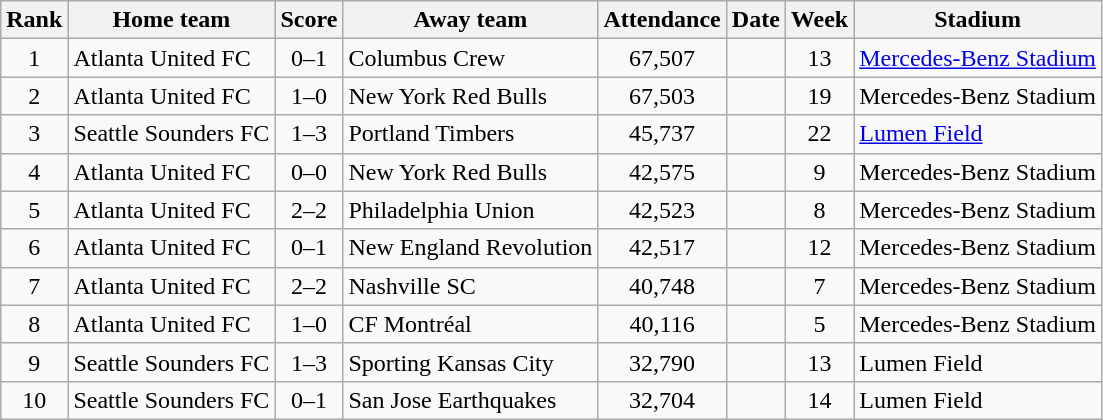<table class="wikitable sortable" style=text-align:center>
<tr>
<th>Rank</th>
<th>Home team</th>
<th>Score</th>
<th>Away team</th>
<th>Attendance</th>
<th>Date</th>
<th>Week</th>
<th>Stadium</th>
</tr>
<tr>
<td>1</td>
<td align=left>Atlanta United FC</td>
<td>0–1</td>
<td align=left>Columbus Crew</td>
<td>67,507</td>
<td align=left></td>
<td>13</td>
<td align=left><a href='#'>Mercedes-Benz Stadium</a></td>
</tr>
<tr>
<td>2</td>
<td align=left>Atlanta United FC</td>
<td>1–0</td>
<td align=left>New York Red Bulls</td>
<td>67,503</td>
<td align=left></td>
<td>19</td>
<td align=left>Mercedes-Benz Stadium</td>
</tr>
<tr>
<td>3</td>
<td align=left>Seattle Sounders FC</td>
<td>1–3</td>
<td align=left>Portland Timbers</td>
<td>45,737</td>
<td align=left></td>
<td>22</td>
<td align=left><a href='#'>Lumen Field</a></td>
</tr>
<tr>
<td>4</td>
<td align=left>Atlanta United FC</td>
<td>0–0</td>
<td align=left>New York Red Bulls</td>
<td>42,575</td>
<td align=left></td>
<td>9</td>
<td align=left>Mercedes-Benz Stadium</td>
</tr>
<tr>
<td>5</td>
<td align=left>Atlanta United FC</td>
<td>2–2</td>
<td align=left>Philadelphia Union</td>
<td>42,523</td>
<td align=left></td>
<td>8</td>
<td align=left>Mercedes-Benz Stadium</td>
</tr>
<tr>
<td>6</td>
<td align=left>Atlanta United FC</td>
<td>0–1</td>
<td align=left>New England Revolution</td>
<td>42,517</td>
<td align=left></td>
<td>12</td>
<td align=left>Mercedes-Benz Stadium</td>
</tr>
<tr>
<td>7</td>
<td align=left>Atlanta United FC</td>
<td>2–2</td>
<td align=left>Nashville SC</td>
<td>40,748</td>
<td align=left></td>
<td>7</td>
<td align=left>Mercedes-Benz Stadium</td>
</tr>
<tr>
<td>8</td>
<td align=left>Atlanta United FC</td>
<td>1–0</td>
<td align=left>CF Montréal</td>
<td>40,116</td>
<td align=left></td>
<td>5</td>
<td align=left>Mercedes-Benz Stadium</td>
</tr>
<tr>
<td>9</td>
<td align=left>Seattle Sounders FC</td>
<td>1–3</td>
<td align=left>Sporting Kansas City</td>
<td>32,790</td>
<td align=left></td>
<td>13</td>
<td align=left>Lumen Field</td>
</tr>
<tr>
<td>10</td>
<td align=left>Seattle Sounders FC</td>
<td>0–1</td>
<td align=left>San Jose Earthquakes</td>
<td>32,704</td>
<td align=left></td>
<td>14</td>
<td align=left>Lumen Field</td>
</tr>
</table>
